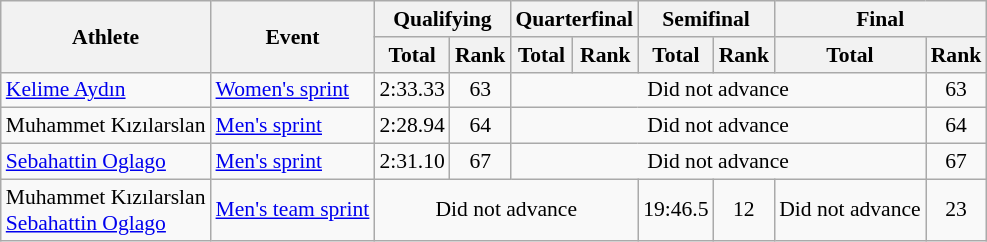<table class="wikitable" style="font-size:90%">
<tr>
<th rowspan="2">Athlete</th>
<th rowspan="2">Event</th>
<th colspan="2">Qualifying</th>
<th colspan="2">Quarterfinal</th>
<th colspan="2">Semifinal</th>
<th colspan="2">Final</th>
</tr>
<tr>
<th>Total</th>
<th>Rank</th>
<th>Total</th>
<th>Rank</th>
<th>Total</th>
<th>Rank</th>
<th>Total</th>
<th>Rank</th>
</tr>
<tr>
<td><a href='#'>Kelime Aydın</a></td>
<td><a href='#'>Women's sprint</a></td>
<td align="center">2:33.33</td>
<td align="center">63</td>
<td colspan=5 align="center">Did not advance</td>
<td align="center">63</td>
</tr>
<tr>
<td>Muhammet Kızılarslan</td>
<td><a href='#'>Men's sprint</a></td>
<td align="center">2:28.94</td>
<td align="center">64</td>
<td colspan=5 align="center">Did not advance</td>
<td align="center">64</td>
</tr>
<tr>
<td><a href='#'>Sebahattin Oglago</a></td>
<td><a href='#'>Men's sprint</a></td>
<td align="center">2:31.10</td>
<td align="center">67</td>
<td colspan=5 align="center">Did not advance</td>
<td align="center">67</td>
</tr>
<tr>
<td>Muhammet Kızılarslan <br> <a href='#'>Sebahattin Oglago</a></td>
<td><a href='#'>Men's team sprint</a></td>
<td colspan=4 align="center">Did not advance</td>
<td align="center">19:46.5</td>
<td align="center">12</td>
<td align="center">Did not advance</td>
<td align="center">23</td>
</tr>
</table>
